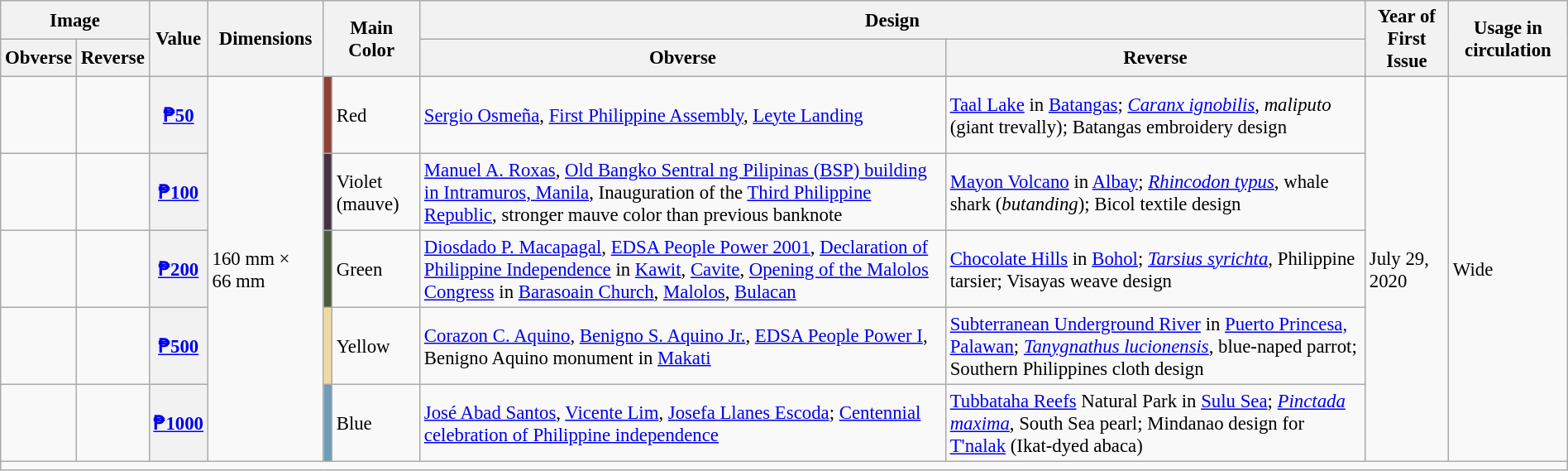<table class="wikitable"  style="margin:auto; font-size:95%;">
<tr>
<th colspan="2">Image</th>
<th rowspan="2">Value</th>
<th rowspan="2">Dimensions</th>
<th rowspan="2" colspan="2">Main Color</th>
<th colspan="2">Design</th>
<th rowspan="2">Year of First Issue</th>
<th rowspan="2">Usage in circulation</th>
</tr>
<tr>
<th>Obverse</th>
<th>Reverse</th>
<th>Obverse</th>
<th>Reverse</th>
</tr>
<tr style="height:62px">
<td style="text-align=center;"></td>
<td style="text-align=center;"></td>
<th><a href='#'>₱50</a></th>
<td rowspan="5" style="text-align=center;">160 mm × 66 mm</td>
<td style="text-align=center; background:#8F4034;"></td>
<td>Red</td>
<td><a href='#'>Sergio Osmeña</a>, <a href='#'>First Philippine Assembly</a>, <a href='#'>Leyte Landing</a></td>
<td><a href='#'>Taal Lake</a> in <a href='#'>Batangas</a>; <em><a href='#'>Caranx ignobilis</a></em>, <em>maliputo</em> (giant trevally); Batangas embroidery design</td>
<td rowspan="5">July 29, 2020</td>
<td rowspan="5">Wide</td>
</tr>
<tr style="height:62px">
<td style="text-align=center;"></td>
<td style="text-align=center;"></td>
<th><a href='#'>₱100</a></th>
<td style="text-align=center; background:#463041;"></td>
<td>Violet (mauve)</td>
<td><a href='#'>Manuel A. Roxas</a>, <a href='#'>Old Bangko Sentral ng Pilipinas (BSP) building in Intramuros, Manila</a>, Inauguration of the <a href='#'>Third Philippine Republic</a>, stronger mauve color than previous banknote</td>
<td><a href='#'>Mayon Volcano</a> in <a href='#'>Albay</a>; <em><a href='#'>Rhincodon typus</a></em>, whale shark (<em>butanding</em>); Bicol textile design</td>
</tr>
<tr style="height:62px">
<td style="text-align=center;"></td>
<td style="text-align=center;"></td>
<th><a href='#'>₱200</a></th>
<td style="text-align=center; background:#4A5C3D;"></td>
<td>Green</td>
<td><a href='#'>Diosdado P. Macapagal</a>, <a href='#'>EDSA People Power 2001</a>, <a href='#'>Declaration of Philippine Independence</a> in <a href='#'>Kawit</a>, <a href='#'>Cavite</a>, <a href='#'>Opening of the Malolos Congress</a> in <a href='#'>Barasoain Church</a>, <a href='#'>Malolos</a>, <a href='#'>Bulacan</a></td>
<td><a href='#'>Chocolate Hills</a> in <a href='#'>Bohol</a>; <em><a href='#'>Tarsius syrichta</a></em>, Philippine tarsier; Visayas weave design</td>
</tr>
<tr style="height:62px">
<td style="text-align=center;"></td>
<td style="text-align=center;"></td>
<th><a href='#'>₱500</a></th>
<td style="text-align=center; background:#eedba3;"></td>
<td>Yellow</td>
<td><a href='#'>Corazon C. Aquino</a>, <a href='#'>Benigno S. Aquino Jr.</a>, <a href='#'>EDSA People Power I</a>, Benigno Aquino monument in <a href='#'>Makati</a></td>
<td><a href='#'>Subterranean Underground River</a> in <a href='#'>Puerto Princesa, Palawan</a>; <em><a href='#'>Tanygnathus lucionensis</a></em>, blue-naped parrot; Southern Philippines cloth design</td>
</tr>
<tr style="height:62px">
<td style="text-align=center;"></td>
<td style="text-align=center;"></td>
<th><a href='#'>₱1000</a></th>
<td style="text-align=center; background:#6F9CB8;"></td>
<td>Blue</td>
<td><a href='#'>José Abad Santos</a>, <a href='#'>Vicente Lim</a>, <a href='#'>Josefa Llanes Escoda</a>; <a href='#'>Centennial celebration of Philippine independence</a></td>
<td><a href='#'>Tubbataha Reefs</a> Natural Park in <a href='#'>Sulu Sea</a>; <em><a href='#'>Pinctada maxima</a></em>, South Sea pearl; Mindanao design for <a href='#'>T'nalak</a> (Ikat-dyed abaca)</td>
</tr>
<tr>
<td colspan="10"></td>
</tr>
</table>
